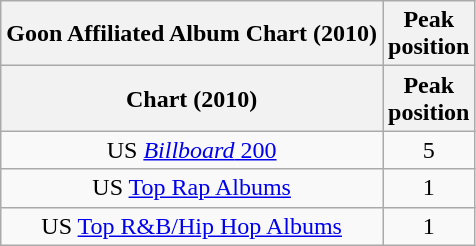<table class="wikitable sortable plainrowheaders" style="text-align:center">
<tr>
<th scope="col">Goon Affiliated Album Chart (2010)</th>
<th scope="col">Peak<br>position</th>
</tr>
<tr>
<th>Chart (2010)</th>
<th>Peak<br>position</th>
</tr>
<tr>
<td>US <a href='#'><em>Billboard</em> 200</a></td>
<td align=center>5</td>
</tr>
<tr>
<td>US <a href='#'>Top Rap Albums</a></td>
<td align=center>1</td>
</tr>
<tr>
<td>US <a href='#'>Top R&B/Hip Hop Albums</a></td>
<td align=center>1</td>
</tr>
</table>
